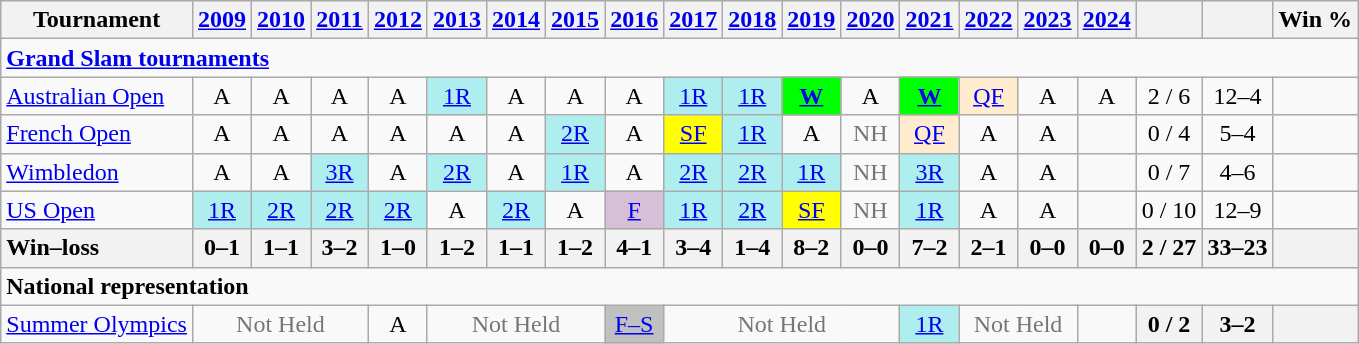<table class=wikitable style=text-align:center;>
<tr bgcolor="#efefef">
<th>Tournament</th>
<th><a href='#'>2009</a></th>
<th><a href='#'>2010</a></th>
<th><a href='#'>2011</a></th>
<th><a href='#'>2012</a></th>
<th><a href='#'>2013</a></th>
<th><a href='#'>2014</a></th>
<th><a href='#'>2015</a></th>
<th><a href='#'>2016</a></th>
<th><a href='#'>2017</a></th>
<th><a href='#'>2018</a></th>
<th><a href='#'>2019</a></th>
<th><a href='#'>2020</a></th>
<th><a href='#'>2021</a></th>
<th><a href='#'>2022</a></th>
<th><a href='#'>2023</a></th>
<th><a href='#'>2024</a></th>
<th></th>
<th></th>
<th>Win %</th>
</tr>
<tr>
<td colspan="20" style="text-align:left;"><strong><a href='#'>Grand Slam tournaments</a></strong></td>
</tr>
<tr>
<td align=left><a href='#'>Australian Open</a></td>
<td>A</td>
<td>A</td>
<td>A</td>
<td>A</td>
<td bgcolor=afeeee><a href='#'>1R</a></td>
<td>A</td>
<td>A</td>
<td>A</td>
<td bgcolor=afeeee><a href='#'>1R</a></td>
<td bgcolor=afeeee><a href='#'>1R</a></td>
<td bgcolor=lime><strong><a href='#'>W</a></strong></td>
<td>A</td>
<td bgcolor=lime><strong><a href='#'>W</a></strong></td>
<td bgcolor=ffebcd><a href='#'>QF</a></td>
<td>A</td>
<td>A</td>
<td>2 / 6</td>
<td>12–4</td>
<td></td>
</tr>
<tr>
<td align=left><a href='#'>French Open</a></td>
<td>A</td>
<td>A</td>
<td>A</td>
<td>A</td>
<td>A</td>
<td>A</td>
<td bgcolor=afeeee><a href='#'>2R</a></td>
<td>A</td>
<td bgcolor=yellow><a href='#'>SF</a></td>
<td bgcolor=afeeee><a href='#'>1R</a></td>
<td>A</td>
<td style="color:#767676;">NH</td>
<td bgcolor=ffebcd><a href='#'>QF</a></td>
<td>A</td>
<td>A</td>
<td></td>
<td>0 / 4</td>
<td>5–4</td>
<td></td>
</tr>
<tr>
<td align=left><a href='#'>Wimbledon</a></td>
<td>A</td>
<td>A</td>
<td bgcolor=afeeee><a href='#'>3R</a></td>
<td>A</td>
<td bgcolor=afeeee><a href='#'>2R</a></td>
<td>A</td>
<td bgcolor=afeeee><a href='#'>1R</a></td>
<td>A</td>
<td bgcolor=afeeee><a href='#'>2R</a></td>
<td bgcolor=afeeee><a href='#'>2R</a></td>
<td bgcolor=afeeee><a href='#'>1R</a></td>
<td style="color:#767676;">NH</td>
<td bgcolor=afeeee><a href='#'>3R</a></td>
<td>A</td>
<td>A</td>
<td></td>
<td>0 / 7</td>
<td>4–6</td>
<td></td>
</tr>
<tr>
<td align=left><a href='#'>US Open</a></td>
<td bgcolor=afeeee><a href='#'>1R</a></td>
<td bgcolor=afeeee><a href='#'>2R</a></td>
<td bgcolor=afeeee><a href='#'>2R</a></td>
<td bgcolor=afeeee><a href='#'>2R</a></td>
<td>A</td>
<td bgcolor=afeeee><a href='#'>2R</a></td>
<td>A</td>
<td bgcolor=thistle><a href='#'>F</a></td>
<td bgcolor=afeeee><a href='#'>1R</a></td>
<td bgcolor=afeeee><a href='#'>2R</a></td>
<td bgcolor=yellow><a href='#'>SF</a></td>
<td style=color:#767676>NH</td>
<td bgcolor=afeeee><a href='#'>1R</a></td>
<td>A</td>
<td>A</td>
<td></td>
<td>0 / 10</td>
<td>12–9</td>
<td></td>
</tr>
<tr>
<th style=text-align:left>Win–loss</th>
<th>0–1</th>
<th>1–1</th>
<th>3–2</th>
<th>1–0</th>
<th>1–2</th>
<th>1–1</th>
<th>1–2</th>
<th>4–1</th>
<th>3–4</th>
<th>1–4</th>
<th>8–2</th>
<th>0–0</th>
<th>7–2</th>
<th>2–1</th>
<th>0–0</th>
<th>0–0</th>
<th>2 / 27</th>
<th>33–23</th>
<th></th>
</tr>
<tr>
<td colspan="20" style="text-align:left;"><strong>National representation</strong></td>
</tr>
<tr>
<td align=left><a href='#'>Summer Olympics</a></td>
<td colspan=3 style=color:#767676>Not Held</td>
<td>A</td>
<td colspan=3 style=color:#767676>Not Held</td>
<td bgcolor=silver><a href='#'>F–S</a></td>
<td colspan=4 style=color:#767676>Not Held</td>
<td bgcolor=afeeee><a href='#'>1R</a></td>
<td colspan=2 style=color:#767676>Not Held</td>
<td></td>
<th>0 / 2</th>
<th>3–2</th>
<th></th>
</tr>
</table>
